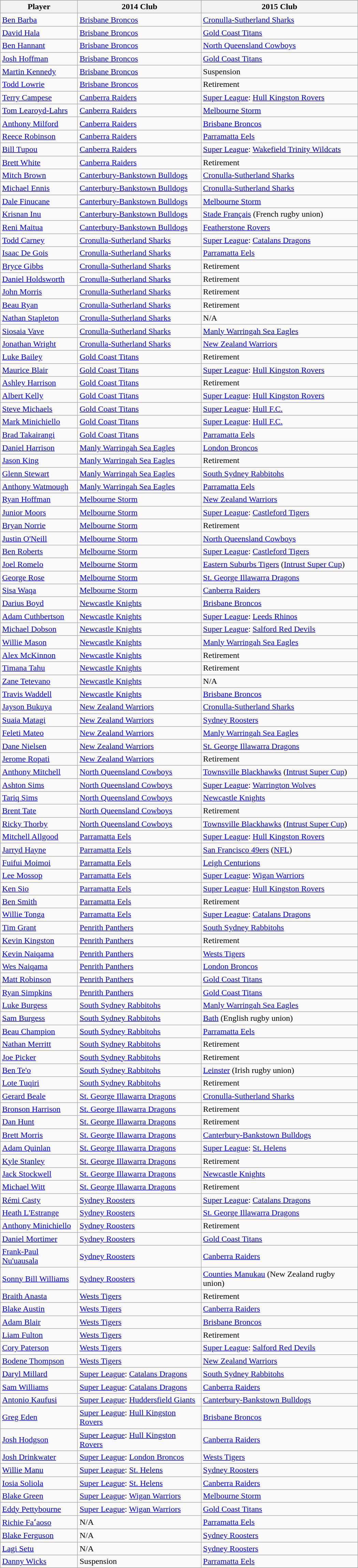<table class="wikitable sortable" style="width:700px;">
<tr bgcolor=#bdb76b>
<th>Player</th>
<th>2014 Club</th>
<th>2015 Club</th>
</tr>
<tr>
<td data-sort-value="Barba, Ben"><a href='#'>Ben Barba</a></td>
<td> <a href='#'>Brisbane Broncos</a></td>
<td> <a href='#'>Cronulla-Sutherland Sharks</a></td>
</tr>
<tr>
<td data-sort-value="Hala, David"><a href='#'>David Hala</a></td>
<td> <a href='#'>Brisbane Broncos</a></td>
<td> <a href='#'>Gold Coast Titans</a></td>
</tr>
<tr>
<td data-sort-value="Hannant, Ben"><a href='#'>Ben Hannant</a></td>
<td> <a href='#'>Brisbane Broncos</a></td>
<td> <a href='#'>North Queensland Cowboys</a></td>
</tr>
<tr>
<td data-sort-value="Hoffman, Josh"><a href='#'>Josh Hoffman</a></td>
<td> <a href='#'>Brisbane Broncos</a></td>
<td> <a href='#'>Gold Coast Titans</a></td>
</tr>
<tr>
<td data-sort-value="Kennedy, Martin"><a href='#'>Martin Kennedy</a></td>
<td> <a href='#'>Brisbane Broncos</a></td>
<td>Suspension</td>
</tr>
<tr>
<td data-sort-value="Lowrie, Todd"><a href='#'>Todd Lowrie</a></td>
<td> <a href='#'>Brisbane Broncos</a></td>
<td>Retirement</td>
</tr>
<tr>
<td data-sort-value="Campese, Terry"><a href='#'>Terry Campese</a></td>
<td> <a href='#'>Canberra Raiders</a></td>
<td> <a href='#'>Super League</a>: <a href='#'>Hull Kingston Rovers</a></td>
</tr>
<tr>
<td data-sort-value="Learoyd-Lahrs, Tom"><a href='#'>Tom Learoyd-Lahrs</a></td>
<td> <a href='#'>Canberra Raiders</a></td>
<td> <a href='#'>Melbourne Storm</a></td>
</tr>
<tr>
<td data-sort-value="Milford, Anthony"><a href='#'>Anthony Milford</a></td>
<td> <a href='#'>Canberra Raiders</a></td>
<td> <a href='#'>Brisbane Broncos</a></td>
</tr>
<tr>
<td data-sort-value="Robinson, Reece"><a href='#'>Reece Robinson</a></td>
<td> <a href='#'>Canberra Raiders</a></td>
<td> <a href='#'>Parramatta Eels</a></td>
</tr>
<tr>
<td data-sort-value="Tupou, Bill"><a href='#'>Bill Tupou</a></td>
<td> <a href='#'>Canberra Raiders</a></td>
<td> <a href='#'>Super League</a>: <a href='#'>Wakefield Trinity Wildcats</a></td>
</tr>
<tr>
<td data-sort-value="White, Brett"><a href='#'>Brett White</a></td>
<td> <a href='#'>Canberra Raiders</a></td>
<td>Retirement</td>
</tr>
<tr>
<td data-sort-value="Brown, Mitch"><a href='#'>Mitch Brown</a></td>
<td> <a href='#'>Canterbury-Bankstown Bulldogs</a></td>
<td> <a href='#'>Cronulla-Sutherland Sharks</a></td>
</tr>
<tr>
<td data-sort-value="Ennis, Michael"><a href='#'>Michael Ennis</a></td>
<td> <a href='#'>Canterbury-Bankstown Bulldogs</a></td>
<td> <a href='#'>Cronulla-Sutherland Sharks</a></td>
</tr>
<tr>
<td data-sort-value="Finucane, Dale"><a href='#'>Dale Finucane</a></td>
<td> <a href='#'>Canterbury-Bankstown Bulldogs</a></td>
<td> <a href='#'>Melbourne Storm</a></td>
</tr>
<tr>
<td data-sort-value="Inu, Krisnan"><a href='#'>Krisnan Inu</a></td>
<td> <a href='#'>Canterbury-Bankstown Bulldogs</a></td>
<td><a href='#'>Stade Français</a> (French rugby union)</td>
</tr>
<tr>
<td data-sort-value="Maitua, Reni"><a href='#'>Reni Maitua</a></td>
<td> <a href='#'>Canterbury-Bankstown Bulldogs</a></td>
<td> <a href='#'>Featherstone Rovers</a></td>
</tr>
<tr>
<td data-sort-value="Carney, Todd"><a href='#'>Todd Carney</a></td>
<td> <a href='#'>Cronulla-Sutherland Sharks</a></td>
<td> <a href='#'>Super League</a>: <a href='#'>Catalans Dragons</a></td>
</tr>
<tr>
<td data-sort-value="De Gois, Isaac"><a href='#'>Isaac De Gois</a></td>
<td> <a href='#'>Cronulla-Sutherland Sharks</a></td>
<td> <a href='#'>Parramatta Eels</a></td>
</tr>
<tr>
<td data-sort-value="Gibbs, Bryce"><a href='#'>Bryce Gibbs</a></td>
<td> <a href='#'>Cronulla-Sutherland Sharks</a></td>
<td>Retirement</td>
</tr>
<tr>
<td data-sort-value="Holdsworth, Daniel"><a href='#'>Daniel Holdsworth</a></td>
<td> <a href='#'>Cronulla-Sutherland Sharks</a></td>
<td>Retirement</td>
</tr>
<tr>
<td data-sort-value="Morris, John"><a href='#'>John Morris</a></td>
<td> <a href='#'>Cronulla-Sutherland Sharks</a></td>
<td>Retirement</td>
</tr>
<tr>
<td data-sort-value="Ryan, Beau"><a href='#'>Beau Ryan</a></td>
<td> <a href='#'>Cronulla-Sutherland Sharks</a></td>
<td>Retirement</td>
</tr>
<tr>
<td data-sort-value="Stapleton, Nathan"><a href='#'>Nathan Stapleton</a></td>
<td> <a href='#'>Cronulla-Sutherland Sharks</a></td>
<td>N/A</td>
</tr>
<tr>
<td data-sort-value="Vave, Siosaia"><a href='#'>Siosaia Vave</a></td>
<td> <a href='#'>Cronulla-Sutherland Sharks</a></td>
<td> <a href='#'>Manly Warringah Sea Eagles</a></td>
</tr>
<tr>
<td data-sort-value="Wright, Jonathan"><a href='#'>Jonathan Wright</a></td>
<td> <a href='#'>Cronulla-Sutherland Sharks</a></td>
<td> <a href='#'>New Zealand Warriors</a></td>
</tr>
<tr>
<td data-sort-value="Bailey, Luke"><a href='#'>Luke Bailey</a></td>
<td> <a href='#'>Gold Coast Titans</a></td>
<td>Retirement</td>
</tr>
<tr>
<td data-sort-value="Blair, Maurice"><a href='#'>Maurice Blair</a></td>
<td> <a href='#'>Gold Coast Titans</a></td>
<td> <a href='#'>Super League</a>: <a href='#'>Hull Kingston Rovers</a></td>
</tr>
<tr>
<td data-sort-value="Harrison, Ashley"><a href='#'>Ashley Harrison</a></td>
<td> <a href='#'>Gold Coast Titans</a></td>
<td>Retirement</td>
</tr>
<tr>
<td data-sort-value="Kelly, Albert"><a href='#'>Albert Kelly</a></td>
<td> <a href='#'>Gold Coast Titans</a></td>
<td> <a href='#'>Super League</a>: <a href='#'>Hull Kingston Rovers</a></td>
</tr>
<tr>
<td data-sort-value="Michaels, Steve"><a href='#'>Steve Michaels</a></td>
<td> <a href='#'>Gold Coast Titans</a></td>
<td> <a href='#'>Super League</a>: <a href='#'>Hull F.C.</a></td>
</tr>
<tr>
<td data-sort-value="Minichiello, Mark"><a href='#'>Mark Minichiello</a></td>
<td> <a href='#'>Gold Coast Titans</a></td>
<td> <a href='#'>Super League</a>: <a href='#'>Hull F.C.</a></td>
</tr>
<tr>
<td data-sort-value="Takairangi, Brad"><a href='#'>Brad Takairangi</a></td>
<td> <a href='#'>Gold Coast Titans</a></td>
<td> <a href='#'>Parramatta Eels</a></td>
</tr>
<tr>
<td data-sort-value="Harrison, Daniel"><a href='#'>Daniel Harrison</a></td>
<td> <a href='#'>Manly Warringah Sea Eagles</a></td>
<td> <a href='#'>London Broncos</a></td>
</tr>
<tr>
<td data-sort-value="King, Jason"><a href='#'>Jason King</a></td>
<td> <a href='#'>Manly Warringah Sea Eagles</a></td>
<td>Retirement</td>
</tr>
<tr>
<td data-sort-value="Stewart, Glenn"><a href='#'>Glenn Stewart</a></td>
<td> <a href='#'>Manly Warringah Sea Eagles</a></td>
<td> <a href='#'>South Sydney Rabbitohs</a></td>
</tr>
<tr>
<td data-sort-value="Watmough, Anthony"><a href='#'>Anthony Watmough</a></td>
<td> <a href='#'>Manly Warringah Sea Eagles</a></td>
<td> <a href='#'>Parramatta Eels</a></td>
</tr>
<tr>
<td data-sort-value="Hoffman, Ryan"><a href='#'>Ryan Hoffman</a></td>
<td> <a href='#'>Melbourne Storm</a></td>
<td> <a href='#'>New Zealand Warriors</a></td>
</tr>
<tr>
<td data-sort-value="Moors, Junior"><a href='#'>Junior Moors</a></td>
<td> <a href='#'>Melbourne Storm</a></td>
<td> <a href='#'>Super League</a>: <a href='#'>Castleford Tigers</a></td>
</tr>
<tr>
<td data-sort-value="Norrie, Bryan"><a href='#'>Bryan Norrie</a></td>
<td> <a href='#'>Melbourne Storm</a></td>
<td>Retirement</td>
</tr>
<tr>
<td data-sort-value="O'Neill, Justin"><a href='#'>Justin O'Neill</a></td>
<td> <a href='#'>Melbourne Storm</a></td>
<td> <a href='#'>North Queensland Cowboys</a></td>
</tr>
<tr>
<td data-sort-value="Roberts, Ben"><a href='#'>Ben Roberts</a></td>
<td> <a href='#'>Melbourne Storm</a></td>
<td> <a href='#'>Super League</a>: <a href='#'>Castleford Tigers</a></td>
</tr>
<tr>
<td data-sort-value="Romelo, Joel"><a href='#'>Joel Romelo</a></td>
<td> <a href='#'>Melbourne Storm</a></td>
<td><a href='#'>Eastern Suburbs Tigers</a> (<a href='#'>Intrust Super Cup</a>)</td>
</tr>
<tr>
<td data-sort-value="Rose, George"><a href='#'>George Rose</a></td>
<td> <a href='#'>Melbourne Storm</a></td>
<td> <a href='#'>St. George Illawarra Dragons</a></td>
</tr>
<tr>
<td data-sort-value="Waqa, Sisa"><a href='#'>Sisa Waqa</a></td>
<td> <a href='#'>Melbourne Storm</a></td>
<td> <a href='#'>Canberra Raiders</a></td>
</tr>
<tr>
<td data-sort-value="Boyd, Darius"><a href='#'>Darius Boyd</a></td>
<td> <a href='#'>Newcastle Knights</a></td>
<td> <a href='#'>Brisbane Broncos</a></td>
</tr>
<tr>
<td data-sort-value="Cuthbertson, Adam"><a href='#'>Adam Cuthbertson</a></td>
<td> <a href='#'>Newcastle Knights</a></td>
<td> <a href='#'>Super League</a>: <a href='#'>Leeds Rhinos</a></td>
</tr>
<tr>
<td data-sort-value="Dobson, Michael"><a href='#'>Michael Dobson</a></td>
<td> <a href='#'>Newcastle Knights</a></td>
<td> <a href='#'>Super League</a>: <a href='#'>Salford Red Devils</a></td>
</tr>
<tr>
<td data-sort-value="Mason, Willie"><a href='#'>Willie Mason</a></td>
<td> <a href='#'>Newcastle Knights</a></td>
<td> <a href='#'>Manly Warringah Sea Eagles</a></td>
</tr>
<tr>
<td data-sort-value="McKinnon, Alex"><a href='#'>Alex McKinnon</a></td>
<td> <a href='#'>Newcastle Knights</a></td>
<td>Retirement</td>
</tr>
<tr>
<td data-sort-value="Tahu, Timana"><a href='#'>Timana Tahu</a></td>
<td> <a href='#'>Newcastle Knights</a></td>
<td>Retirement</td>
</tr>
<tr>
<td data-sort-value="Tetevano, Zane"><a href='#'>Zane Tetevano</a></td>
<td> <a href='#'>Newcastle Knights</a></td>
<td>N/A</td>
</tr>
<tr>
<td data-sort-value="Waddell, Travis"><a href='#'>Travis Waddell</a></td>
<td> <a href='#'>Newcastle Knights</a></td>
<td> <a href='#'>Brisbane Broncos</a></td>
</tr>
<tr>
<td data-sort-value="Bukuya, Jayson"><a href='#'>Jayson Bukuya</a></td>
<td> <a href='#'>New Zealand Warriors</a></td>
<td> <a href='#'>Cronulla-Sutherland Sharks</a></td>
</tr>
<tr>
<td data-sort-value="Matagi, Suaia"><a href='#'>Suaia Matagi</a></td>
<td> <a href='#'>New Zealand Warriors</a></td>
<td> <a href='#'>Sydney Roosters</a></td>
</tr>
<tr>
<td data-sort-value="Mateo, Feleti"><a href='#'>Feleti Mateo</a></td>
<td> <a href='#'>New Zealand Warriors</a></td>
<td> <a href='#'>Manly Warringah Sea Eagles</a></td>
</tr>
<tr>
<td data-sort-value="Nielsen, Dane"><a href='#'>Dane Nielsen</a></td>
<td> <a href='#'>New Zealand Warriors</a></td>
<td> <a href='#'>St. George Illawarra Dragons</a></td>
</tr>
<tr>
<td data-sort-value="Ropati, Jerome"><a href='#'>Jerome Ropati</a></td>
<td> <a href='#'>New Zealand Warriors</a></td>
<td>Retirement</td>
</tr>
<tr>
<td data-sort-value="Mitchell, Anthony"><a href='#'>Anthony Mitchell</a></td>
<td> <a href='#'>North Queensland Cowboys</a></td>
<td><a href='#'>Townsville Blackhawks</a> (<a href='#'>Intrust Super Cup</a>)</td>
</tr>
<tr>
<td data-sort-value="Sims, Ashton"><a href='#'>Ashton Sims</a></td>
<td> <a href='#'>North Queensland Cowboys</a></td>
<td> <a href='#'>Super League</a>: <a href='#'>Warrington Wolves</a></td>
</tr>
<tr>
<td data-sort-value="Sims, Tariq"><a href='#'>Tariq Sims</a></td>
<td> <a href='#'>North Queensland Cowboys</a></td>
<td> <a href='#'>Newcastle Knights</a></td>
</tr>
<tr>
<td data-sort-value="Tate, Brent"><a href='#'>Brent Tate</a></td>
<td> <a href='#'>North Queensland Cowboys</a></td>
<td>Retirement</td>
</tr>
<tr>
<td data-sort-value="Thorby, Ricky"><a href='#'>Ricky Thorby</a></td>
<td> <a href='#'>North Queensland Cowboys</a></td>
<td><a href='#'>Townsville Blackhawks</a> (<a href='#'>Intrust Super Cup</a>)</td>
</tr>
<tr>
<td data-sort-value="Allgood, Mitchell"><a href='#'>Mitchell Allgood</a></td>
<td> <a href='#'>Parramatta Eels</a></td>
<td> <a href='#'>Super League</a>: <a href='#'>Hull Kingston Rovers</a></td>
</tr>
<tr>
<td data-sort-value="Hayne, Jarryd"><a href='#'>Jarryd Hayne</a></td>
<td> <a href='#'>Parramatta Eels</a></td>
<td><a href='#'>San Francisco 49ers</a> (<a href='#'>NFL</a>)</td>
</tr>
<tr>
<td data-sort-value="Moimoi, Fuifui"><a href='#'>Fuifui Moimoi</a></td>
<td> <a href='#'>Parramatta Eels</a></td>
<td> <a href='#'>Leigh Centurions</a></td>
</tr>
<tr>
<td data-sort-value="Mossop, Lee"><a href='#'>Lee Mossop</a></td>
<td> <a href='#'>Parramatta Eels</a></td>
<td> <a href='#'>Super League</a>: <a href='#'>Wigan Warriors</a></td>
</tr>
<tr>
<td data-sort-value="Sio, Ken"><a href='#'>Ken Sio</a></td>
<td> <a href='#'>Parramatta Eels</a></td>
<td> <a href='#'>Super League</a>: <a href='#'>Hull Kingston Rovers</a></td>
</tr>
<tr>
<td data-sort-value="Smith, Ben"><a href='#'>Ben Smith</a></td>
<td> <a href='#'>Parramatta Eels</a></td>
<td>Retirement</td>
</tr>
<tr>
<td data-sort-value="Tonga, Willie"><a href='#'>Willie Tonga</a></td>
<td> <a href='#'>Parramatta Eels</a></td>
<td> <a href='#'>Super League</a>: <a href='#'>Catalans Dragons</a></td>
</tr>
<tr>
<td data-sort-value="Grant, Tim"><a href='#'>Tim Grant</a></td>
<td> <a href='#'>Penrith Panthers</a></td>
<td> <a href='#'>South Sydney Rabbitohs</a></td>
</tr>
<tr>
<td data-sort-value="Kingston, Kevin"><a href='#'>Kevin Kingston</a></td>
<td> <a href='#'>Penrith Panthers</a></td>
<td>Retirement</td>
</tr>
<tr>
<td data-sort-value="Naiqama, Kevin"><a href='#'>Kevin Naiqama</a></td>
<td> <a href='#'>Penrith Panthers</a></td>
<td> <a href='#'>Wests Tigers</a></td>
</tr>
<tr>
<td data-sort-value="Naiqama, Wes"><a href='#'>Wes Naiqama</a></td>
<td> <a href='#'>Penrith Panthers</a></td>
<td> <a href='#'>London Broncos</a></td>
</tr>
<tr>
<td data-sort-value="Robinson, Matt"><a href='#'>Matt Robinson</a></td>
<td> <a href='#'>Penrith Panthers</a></td>
<td> <a href='#'>Gold Coast Titans</a></td>
</tr>
<tr>
<td data-sort-value="Simpkins, Ryan"><a href='#'>Ryan Simpkins</a></td>
<td> <a href='#'>Penrith Panthers</a></td>
<td> <a href='#'>Gold Coast Titans</a></td>
</tr>
<tr>
<td data-sort-value="Burgess, Luke"><a href='#'>Luke Burgess</a></td>
<td> <a href='#'>South Sydney Rabbitohs</a></td>
<td> <a href='#'>Manly Warringah Sea Eagles</a></td>
</tr>
<tr>
<td data-sort-value="Burgess, Sam"><a href='#'>Sam Burgess</a></td>
<td> <a href='#'>South Sydney Rabbitohs</a></td>
<td><a href='#'>Bath</a> (English rugby union)</td>
</tr>
<tr>
<td data-sort-value="Champion, Beau"><a href='#'>Beau Champion</a></td>
<td> <a href='#'>South Sydney Rabbitohs</a></td>
<td> <a href='#'>Parramatta Eels</a></td>
</tr>
<tr>
<td data-sort-value="Merritt, Nathan"><a href='#'>Nathan Merritt</a></td>
<td> <a href='#'>South Sydney Rabbitohs</a></td>
<td>Retirement</td>
</tr>
<tr>
<td data-sort-value="Picker, Joe"><a href='#'>Joe Picker</a></td>
<td> <a href='#'>South Sydney Rabbitohs</a></td>
<td>Retirement</td>
</tr>
<tr>
<td data-sort-value="Te'o, Ben"><a href='#'>Ben Te'o</a></td>
<td> <a href='#'>South Sydney Rabbitohs</a></td>
<td><a href='#'>Leinster</a> (Irish rugby union)</td>
</tr>
<tr>
<td data-sort-value="Tuqiri, Lote"><a href='#'>Lote Tuqiri</a></td>
<td> <a href='#'>South Sydney Rabbitohs</a></td>
<td>Retirement</td>
</tr>
<tr>
<td data-sort-value="Beale, Gerard"><a href='#'>Gerard Beale</a></td>
<td> <a href='#'>St. George Illawarra Dragons</a></td>
<td> <a href='#'>Cronulla-Sutherland Sharks</a></td>
</tr>
<tr>
<td data-sort-value="Harrison, Bronson"><a href='#'>Bronson Harrison</a></td>
<td> <a href='#'>St. George Illawarra Dragons</a></td>
<td>Retirement</td>
</tr>
<tr>
<td data-sort-value="Hunt, Dan"><a href='#'>Dan Hunt</a></td>
<td> <a href='#'>St. George Illawarra Dragons</a></td>
<td>Retirement</td>
</tr>
<tr>
<td data-sort-value="Morris, Brett"><a href='#'>Brett Morris</a></td>
<td> <a href='#'>St. George Illawarra Dragons</a></td>
<td> <a href='#'>Canterbury-Bankstown Bulldogs</a></td>
</tr>
<tr>
<td data-sort-value="Quinlan, Adam"><a href='#'>Adam Quinlan</a></td>
<td> <a href='#'>St. George Illawarra Dragons</a></td>
<td> <a href='#'>Super League</a>: <a href='#'>St. Helens</a></td>
</tr>
<tr>
<td data-sort-value="Stanley, Kyle"><a href='#'>Kyle Stanley</a></td>
<td> <a href='#'>St. George Illawarra Dragons</a></td>
<td>Retirement</td>
</tr>
<tr>
<td data-sort-value="Stockwell, Jack"><a href='#'>Jack Stockwell</a></td>
<td> <a href='#'>St. George Illawarra Dragons</a></td>
<td> <a href='#'>Newcastle Knights</a></td>
</tr>
<tr>
<td data-sort-value="Witt, Michael"><a href='#'>Michael Witt</a></td>
<td> <a href='#'>St. George Illawarra Dragons</a></td>
<td>Retirement</td>
</tr>
<tr>
<td data-sort-value="Casty, Rémi"><a href='#'>Rémi Casty</a></td>
<td> <a href='#'>Sydney Roosters</a></td>
<td> <a href='#'>Super League</a>: <a href='#'>Catalans Dragons</a></td>
</tr>
<tr>
<td data-sort-value="L'Estrange, Heath"><a href='#'>Heath L'Estrange</a></td>
<td> <a href='#'>Sydney Roosters</a></td>
<td> <a href='#'>St. George Illawarra Dragons</a></td>
</tr>
<tr>
<td data-sort-value="Minichiello, Anthony"><a href='#'>Anthony Minichiello</a></td>
<td> <a href='#'>Sydney Roosters</a></td>
<td>Retirement</td>
</tr>
<tr>
<td data-sort-value="Mortimer, Daniel"><a href='#'>Daniel Mortimer</a></td>
<td> <a href='#'>Sydney Roosters</a></td>
<td> <a href='#'>Gold Coast Titans</a></td>
</tr>
<tr>
<td data-sort-value="Nu'uausala, Frank-Paul"><a href='#'>Frank-Paul Nu'uausala</a></td>
<td> <a href='#'>Sydney Roosters</a></td>
<td> <a href='#'>Canberra Raiders</a></td>
</tr>
<tr>
<td data-sort-value="Williams, Sonny Bill"><a href='#'>Sonny Bill Williams</a></td>
<td> <a href='#'>Sydney Roosters</a></td>
<td><a href='#'>Counties Manukau</a> (New Zealand rugby union)</td>
</tr>
<tr>
<td data-sort-value="Anasta, Braith"><a href='#'>Braith Anasta</a></td>
<td> <a href='#'>Wests Tigers</a></td>
<td>Retirement</td>
</tr>
<tr>
<td data-sort-value="Austin, Blake"><a href='#'>Blake Austin</a></td>
<td> <a href='#'>Wests Tigers</a></td>
<td> <a href='#'>Canberra Raiders</a></td>
</tr>
<tr>
<td data-sort-value="Blair, Adam"><a href='#'>Adam Blair</a></td>
<td> <a href='#'>Wests Tigers</a></td>
<td> <a href='#'>Brisbane Broncos</a></td>
</tr>
<tr>
<td data-sort-value="Fulton, Liam"><a href='#'>Liam Fulton</a></td>
<td> <a href='#'>Wests Tigers</a></td>
<td>Retirement</td>
</tr>
<tr>
<td data-sort-value="Paterson, Cory"><a href='#'>Cory Paterson</a></td>
<td> <a href='#'>Wests Tigers</a></td>
<td> <a href='#'>Super League</a>: <a href='#'>Salford Red Devils</a></td>
</tr>
<tr>
<td data-sort-value="Thompson, Bodene"><a href='#'>Bodene Thompson</a></td>
<td> <a href='#'>Wests Tigers</a></td>
<td> <a href='#'>New Zealand Warriors</a></td>
</tr>
<tr>
<td data-sort-value="Millard, Daryl"><a href='#'>Daryl Millard</a></td>
<td> <a href='#'>Super League</a>: <a href='#'>Catalans Dragons</a></td>
<td> <a href='#'>South Sydney Rabbitohs</a></td>
</tr>
<tr>
<td data-sort-value="Williams, Sam"><a href='#'>Sam Williams</a></td>
<td> <a href='#'>Super League</a>: <a href='#'>Catalans Dragons</a></td>
<td> <a href='#'>Canberra Raiders</a></td>
</tr>
<tr>
<td data-sort-value="Kaufusi, Antonio"><a href='#'>Antonio Kaufusi</a></td>
<td> <a href='#'>Super League</a>: <a href='#'>Huddersfield Giants</a></td>
<td> <a href='#'>Canterbury-Bankstown Bulldogs</a></td>
</tr>
<tr>
<td data-sort-value="Eden, Greg"><a href='#'>Greg Eden</a></td>
<td> <a href='#'>Super League</a>: <a href='#'>Hull Kingston Rovers</a></td>
<td> <a href='#'>Brisbane Broncos</a></td>
</tr>
<tr>
<td data-sort-value="Hodgson, Josh"><a href='#'>Josh Hodgson</a></td>
<td> <a href='#'>Super League</a>: <a href='#'>Hull Kingston Rovers</a></td>
<td> <a href='#'>Canberra Raiders</a></td>
</tr>
<tr>
<td data-sort-value="Drinkwater, Josh"><a href='#'>Josh Drinkwater</a></td>
<td> <a href='#'>Super League</a>: <a href='#'>London Broncos</a></td>
<td> <a href='#'>Wests Tigers</a></td>
</tr>
<tr>
<td data-sort-value="Manu, Willie"><a href='#'>Willie Manu</a></td>
<td> <a href='#'>Super League</a>: <a href='#'>St. Helens</a></td>
<td> <a href='#'>Sydney Roosters</a></td>
</tr>
<tr>
<td data-sort-value="Soliola, Iosia"><a href='#'>Iosia Soliola</a></td>
<td> <a href='#'>Super League</a>: <a href='#'>St. Helens</a></td>
<td> <a href='#'>Canberra Raiders</a></td>
</tr>
<tr>
<td data-sort-value="Green, Blake"><a href='#'>Blake Green</a></td>
<td> <a href='#'>Super League</a>: <a href='#'>Wigan Warriors</a></td>
<td> <a href='#'>Melbourne Storm</a></td>
</tr>
<tr>
<td data-sort-value="Pettybourne, Eddy"><a href='#'>Eddy Pettybourne</a></td>
<td> <a href='#'>Super League</a>: <a href='#'>Wigan Warriors</a></td>
<td> <a href='#'>Gold Coast Titans</a></td>
</tr>
<tr>
<td data-sort-value="Faʻaoso, Richie"><a href='#'>Richie Faʻaoso</a></td>
<td>N/A</td>
<td> <a href='#'>Parramatta Eels</a></td>
</tr>
<tr>
<td data-sort-value="Ferguson, Blake"><a href='#'>Blake Ferguson</a></td>
<td>N/A</td>
<td> <a href='#'>Sydney Roosters</a></td>
</tr>
<tr>
<td data-sort-value="Setu, Lagi"><a href='#'>Lagi Setu</a></td>
<td>N/A</td>
<td> <a href='#'>Sydney Roosters</a></td>
</tr>
<tr>
<td data-sort-value="Wicks, Danny"><a href='#'>Danny Wicks</a></td>
<td>Suspension</td>
<td> <a href='#'>Parramatta Eels</a></td>
</tr>
<tr>
</tr>
</table>
